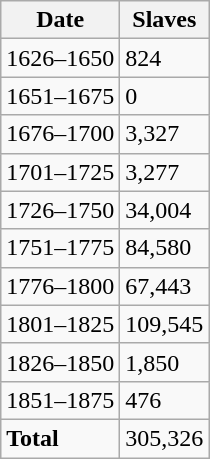<table class="wikitable" style="float:left;margin:1em;">
<tr>
<th>Date</th>
<th>Slaves</th>
</tr>
<tr>
<td>1626–1650</td>
<td>824</td>
</tr>
<tr>
<td>1651–1675</td>
<td>0</td>
</tr>
<tr>
<td>1676–1700</td>
<td>3,327</td>
</tr>
<tr>
<td>1701–1725</td>
<td>3,277</td>
</tr>
<tr>
<td>1726–1750</td>
<td>34,004</td>
</tr>
<tr>
<td>1751–1775</td>
<td>84,580</td>
</tr>
<tr>
<td>1776–1800</td>
<td>67,443</td>
</tr>
<tr>
<td>1801–1825</td>
<td>109,545</td>
</tr>
<tr>
<td>1826–1850</td>
<td>1,850</td>
</tr>
<tr>
<td>1851–1875</td>
<td>476</td>
</tr>
<tr>
<td><strong>Total</strong></td>
<td>305,326</td>
</tr>
</table>
